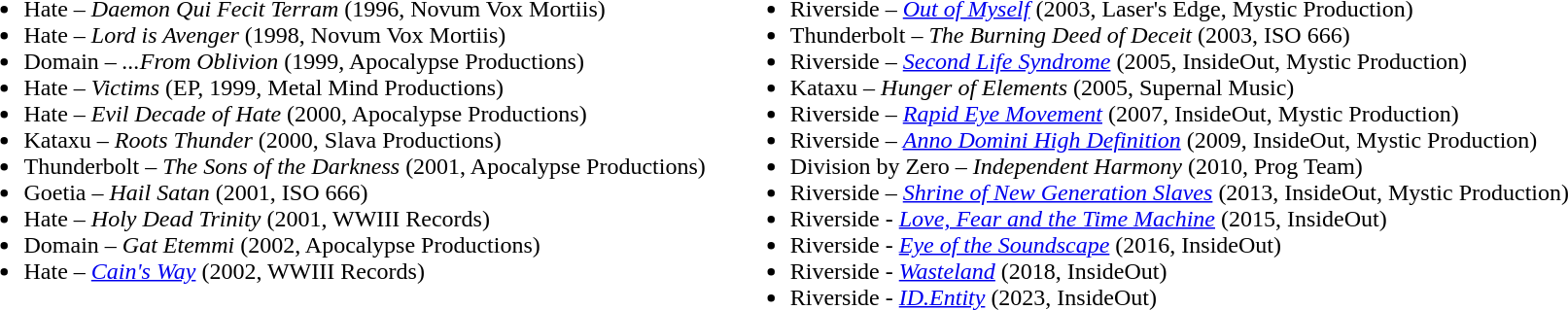<table>
<tr>
<td valign="top"><br><ul><li>Hate – <em>Daemon Qui Fecit Terram</em> (1996, Novum Vox Mortiis)</li><li>Hate – <em>Lord is Avenger</em> (1998, Novum Vox Mortiis)</li><li>Domain – <em>...From Oblivion</em> (1999, Apocalypse Productions)</li><li>Hate – <em>Victims</em> (EP, 1999, Metal Mind Productions)</li><li>Hate – <em>Evil Decade of Hate</em> (2000, Apocalypse Productions)</li><li>Kataxu – <em>Roots Thunder</em> (2000, Slava Productions)</li><li>Thunderbolt – <em>The Sons of the Darkness</em> (2001, Apocalypse Productions)</li><li>Goetia – <em>Hail Satan</em> (2001, ISO 666)</li><li>Hate – <em>Holy Dead Trinity</em> (2001, WWIII Records)</li><li>Domain – <em>Gat Etemmi</em> (2002, Apocalypse Productions)</li><li>Hate – <em><a href='#'>Cain's Way</a></em> (2002, WWIII Records)</li></ul></td>
<td width="10"></td>
<td valign="top"><br><ul><li>Riverside – <em><a href='#'>Out of Myself</a></em> (2003, Laser's Edge, Mystic Production)</li><li>Thunderbolt – <em>The Burning Deed of Deceit</em> (2003, ISO 666)</li><li>Riverside – <em><a href='#'>Second Life Syndrome</a></em> (2005, InsideOut, Mystic Production)</li><li>Kataxu – <em>Hunger of Elements</em> (2005, Supernal Music)</li><li>Riverside – <em><a href='#'>Rapid Eye Movement</a></em> (2007, InsideOut, Mystic Production)</li><li>Riverside – <em><a href='#'>Anno Domini High Definition</a></em> (2009, InsideOut, Mystic Production)</li><li>Division by Zero – <em>Independent Harmony</em> (2010, Prog Team)</li><li>Riverside – <em><a href='#'>Shrine of New Generation Slaves</a></em> (2013, InsideOut, Mystic Production)</li><li>Riverside - <em><a href='#'>Love, Fear and the Time Machine</a></em> (2015, InsideOut)</li><li>Riverside - <em><a href='#'>Eye of the Soundscape</a></em> (2016, InsideOut)</li><li>Riverside - <em><a href='#'>Wasteland</a></em> (2018, InsideOut)</li><li>Riverside - <em><a href='#'>ID.Entity</a></em> (2023, InsideOut)</li></ul></td>
</tr>
</table>
